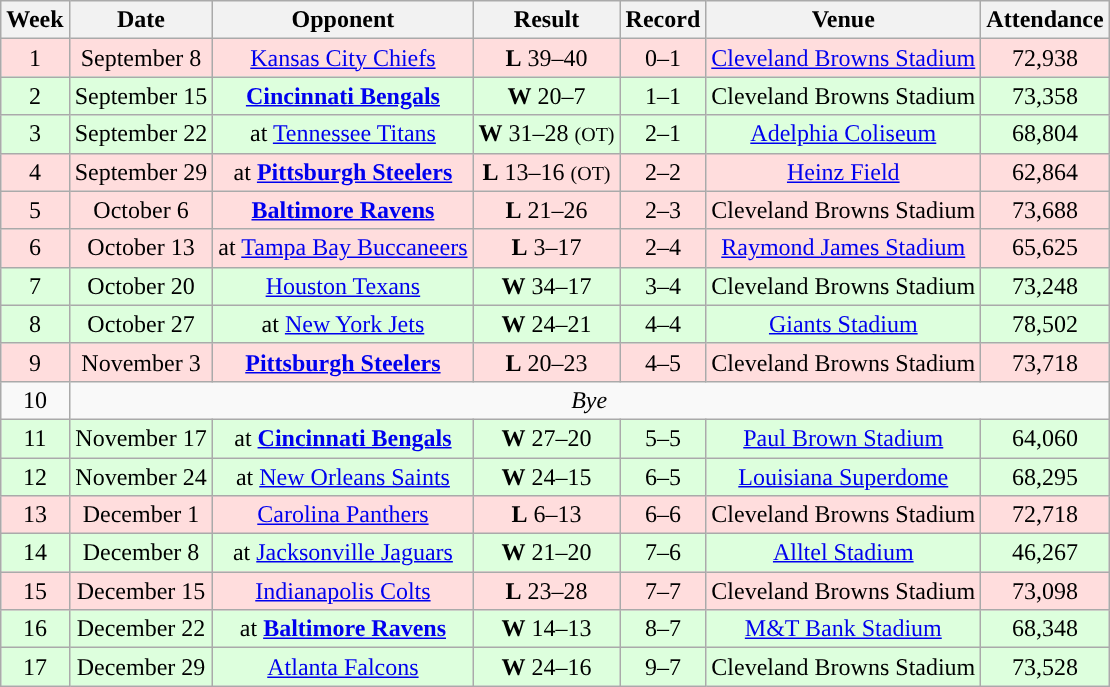<table class="wikitable" style="text-align:center">
<tr>
<th>Week</th>
<th>Date</th>
<th>Opponent</th>
<th>Result</th>
<th>Record</th>
<th>Venue</th>
<th>Attendance</th>
</tr>
<tr style="background:#ffdddd">
<td>1</td>
<td>September 8</td>
<td><a href='#'>Kansas City Chiefs</a></td>
<td><strong>L</strong> 39–40</td>
<td>0–1</td>
<td><a href='#'>Cleveland Browns Stadium</a></td>
<td>72,938</td>
</tr>
<tr style="background:#ddffdd">
<td>2</td>
<td>September 15</td>
<td><strong><a href='#'>Cincinnati Bengals</a></strong></td>
<td><strong>W</strong> 20–7</td>
<td>1–1</td>
<td>Cleveland Browns Stadium</td>
<td>73,358</td>
</tr>
<tr style="background:#ddffdd">
<td>3</td>
<td>September 22</td>
<td>at <a href='#'>Tennessee Titans</a></td>
<td><strong>W</strong> 31–28 <small>(OT)</small></td>
<td>2–1</td>
<td><a href='#'>Adelphia Coliseum</a></td>
<td>68,804</td>
</tr>
<tr style="background:#ffdddd">
<td>4</td>
<td>September 29</td>
<td>at <strong><a href='#'>Pittsburgh Steelers</a></strong></td>
<td><strong>L</strong> 13–16 <small>(OT)</small></td>
<td>2–2</td>
<td><a href='#'>Heinz Field</a></td>
<td>62,864</td>
</tr>
<tr style="background:#ffdddd">
<td>5</td>
<td>October 6</td>
<td><strong><a href='#'>Baltimore Ravens</a></strong></td>
<td><strong>L</strong> 21–26</td>
<td>2–3</td>
<td>Cleveland Browns Stadium</td>
<td>73,688</td>
</tr>
<tr style="background:#ffdddd">
<td>6</td>
<td>October 13</td>
<td>at <a href='#'>Tampa Bay Buccaneers</a></td>
<td><strong>L</strong> 3–17</td>
<td>2–4</td>
<td><a href='#'>Raymond James Stadium</a></td>
<td>65,625</td>
</tr>
<tr style="background:#ddffdd">
<td>7</td>
<td>October 20</td>
<td><a href='#'>Houston Texans</a></td>
<td><strong>W</strong> 34–17</td>
<td>3–4</td>
<td>Cleveland Browns Stadium</td>
<td>73,248</td>
</tr>
<tr style="background:#ddffdd">
<td>8</td>
<td>October 27</td>
<td>at <a href='#'>New York Jets</a></td>
<td><strong>W</strong> 24–21</td>
<td>4–4</td>
<td><a href='#'>Giants Stadium</a></td>
<td>78,502</td>
</tr>
<tr style="background:#ffdddd">
<td>9</td>
<td>November 3</td>
<td><strong><a href='#'>Pittsburgh Steelers</a></strong></td>
<td><strong>L</strong> 20–23</td>
<td>4–5</td>
<td>Cleveland Browns Stadium</td>
<td>73,718</td>
</tr>
<tr>
<td>10</td>
<td colspan="8"><em>Bye</em></td>
</tr>
<tr style="background:#ddffdd">
<td>11</td>
<td>November 17</td>
<td>at <strong><a href='#'>Cincinnati Bengals</a></strong></td>
<td><strong>W</strong> 27–20</td>
<td>5–5</td>
<td><a href='#'>Paul Brown Stadium</a></td>
<td>64,060</td>
</tr>
<tr style="background:#ddffdd">
<td>12</td>
<td>November 24</td>
<td>at <a href='#'>New Orleans Saints</a></td>
<td><strong>W</strong> 24–15</td>
<td>6–5</td>
<td><a href='#'>Louisiana Superdome</a></td>
<td>68,295</td>
</tr>
<tr style="background:#ffdddd">
<td>13</td>
<td>December 1</td>
<td><a href='#'>Carolina Panthers</a></td>
<td><strong>L</strong> 6–13</td>
<td>6–6</td>
<td>Cleveland Browns Stadium</td>
<td>72,718</td>
</tr>
<tr style="background:#ddffdd">
<td>14</td>
<td>December 8</td>
<td>at <a href='#'>Jacksonville Jaguars</a></td>
<td><strong>W</strong> 21–20</td>
<td>7–6</td>
<td><a href='#'>Alltel Stadium</a></td>
<td>46,267</td>
</tr>
<tr style="background:#ffdddd">
<td>15</td>
<td>December 15</td>
<td><a href='#'>Indianapolis Colts</a></td>
<td><strong>L</strong> 23–28</td>
<td>7–7</td>
<td>Cleveland Browns Stadium</td>
<td>73,098</td>
</tr>
<tr style="background:#ddffdd">
<td>16</td>
<td>December 22</td>
<td>at <strong><a href='#'>Baltimore Ravens</a></strong></td>
<td><strong>W</strong> 14–13</td>
<td>8–7</td>
<td><a href='#'>M&T Bank Stadium</a></td>
<td>68,348</td>
</tr>
<tr style="background:#ddffdd">
<td>17</td>
<td>December 29</td>
<td><a href='#'>Atlanta Falcons</a></td>
<td><strong>W</strong> 24–16</td>
<td>9–7</td>
<td>Cleveland Browns Stadium</td>
<td>73,528</td>
</tr>
</table>
